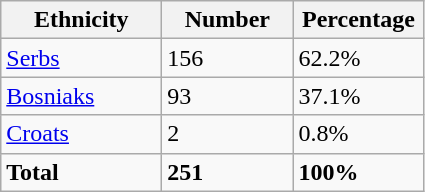<table class="wikitable">
<tr>
<th width="100px">Ethnicity</th>
<th width="80px">Number</th>
<th width="80px">Percentage</th>
</tr>
<tr>
<td><a href='#'>Serbs</a></td>
<td>156</td>
<td>62.2%</td>
</tr>
<tr>
<td><a href='#'>Bosniaks</a></td>
<td>93</td>
<td>37.1%</td>
</tr>
<tr>
<td><a href='#'>Croats</a></td>
<td>2</td>
<td>0.8%</td>
</tr>
<tr>
<td><strong>Total</strong></td>
<td><strong>251</strong></td>
<td><strong>100%</strong></td>
</tr>
</table>
